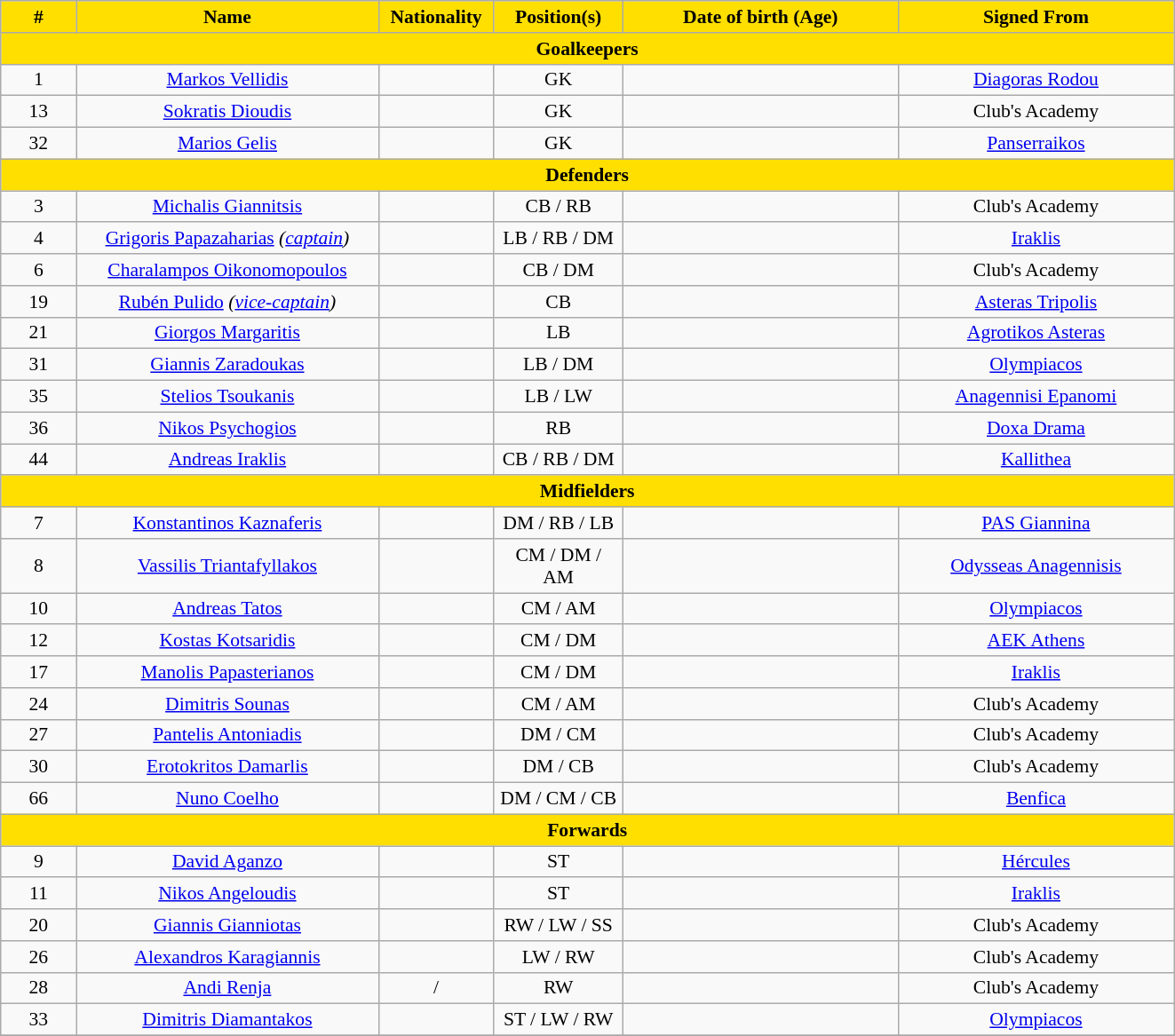<table class="wikitable" style="text-align:center; font-size:90%;">
<tr>
<th style="background:#FFDF00; color:black; text-align:center;"; width=50>#</th>
<th style="background:#FFDF00; color:black; text-align:center;"; width=220>Name</th>
<th style="background:#FFDF00; color:black; text-align:center;"; width=80>Nationality</th>
<th style="background:#FFDF00; color:black; text-align:center;"; width=90>Position(s)</th>
<th style="background:#FFDF00; color:black; text-align:center;"; width=200>Date of birth (Age)</th>
<th style="background:#FFDF00; color:black; text-align:center;"; width=200>Signed From</th>
</tr>
<tr>
<th colspan="6" style="background:#FFDF00; color:black; text-align:center"><strong>Goalkeepers</strong></th>
</tr>
<tr>
<td>1</td>
<td><a href='#'>Markos Vellidis</a></td>
<td></td>
<td>GK</td>
<td></td>
<td> <a href='#'>Diagoras Rodou</a></td>
</tr>
<tr>
<td>13</td>
<td><a href='#'>Sokratis Dioudis</a></td>
<td></td>
<td>GK</td>
<td></td>
<td>Club's Academy</td>
</tr>
<tr>
<td>32</td>
<td><a href='#'>Marios Gelis</a></td>
<td></td>
<td>GK</td>
<td></td>
<td> <a href='#'>Panserraikos</a></td>
</tr>
<tr>
<th colspan="6" style="background:#FFDF00; color:black; text-align:center"><strong>Defenders</strong></th>
</tr>
<tr>
<td>3</td>
<td><a href='#'>Michalis Giannitsis</a></td>
<td></td>
<td>CB / RB</td>
<td></td>
<td>Club's Academy</td>
</tr>
<tr>
<td>4</td>
<td><a href='#'>Grigoris Papazaharias</a> <em>(<a href='#'>captain</a>)</em></td>
<td></td>
<td>LB / RB / DM</td>
<td></td>
<td> <a href='#'>Iraklis</a></td>
</tr>
<tr>
<td>6</td>
<td><a href='#'>Charalampos Oikonomopoulos</a></td>
<td></td>
<td>CB / DM</td>
<td></td>
<td>Club's Academy</td>
</tr>
<tr>
<td>19</td>
<td><a href='#'>Rubén Pulido</a> <em>(<a href='#'>vice-captain</a>)</em></td>
<td></td>
<td>CB</td>
<td></td>
<td> <a href='#'>Asteras Tripolis</a></td>
</tr>
<tr>
<td>21</td>
<td><a href='#'>Giorgos Margaritis</a></td>
<td></td>
<td>LB</td>
<td></td>
<td> <a href='#'>Agrotikos Asteras</a></td>
</tr>
<tr>
<td>31</td>
<td><a href='#'>Giannis Zaradoukas</a></td>
<td></td>
<td>LB / DM</td>
<td></td>
<td> <a href='#'>Olympiacos</a></td>
</tr>
<tr>
<td>35</td>
<td><a href='#'>Stelios Tsoukanis</a></td>
<td></td>
<td>LB / LW</td>
<td></td>
<td> <a href='#'>Anagennisi Epanomi</a></td>
</tr>
<tr>
<td>36</td>
<td><a href='#'>Nikos Psychogios</a></td>
<td></td>
<td>RB</td>
<td></td>
<td> <a href='#'>Doxa Drama</a></td>
</tr>
<tr>
<td>44</td>
<td><a href='#'>Andreas Iraklis</a></td>
<td></td>
<td>CB / RB / DM</td>
<td></td>
<td> <a href='#'>Kallithea</a></td>
</tr>
<tr>
<th colspan="6" style="background:#FFDF00; color:black; text-align:center"><strong>Midfielders</strong></th>
</tr>
<tr>
<td>7</td>
<td><a href='#'>Konstantinos Kaznaferis</a></td>
<td></td>
<td>DM / RB / LB</td>
<td></td>
<td> <a href='#'>PAS Giannina</a></td>
</tr>
<tr>
<td>8</td>
<td><a href='#'>Vassilis Triantafyllakos</a></td>
<td></td>
<td>CM / DM / AM</td>
<td></td>
<td> <a href='#'>Odysseas Anagennisis</a></td>
</tr>
<tr>
<td>10</td>
<td><a href='#'>Andreas Tatos</a></td>
<td></td>
<td>CM / AM</td>
<td></td>
<td> <a href='#'>Olympiacos</a></td>
</tr>
<tr>
<td>12</td>
<td><a href='#'>Kostas Kotsaridis</a></td>
<td></td>
<td>CM / DM</td>
<td></td>
<td> <a href='#'>AEK Athens</a></td>
</tr>
<tr>
<td>17</td>
<td><a href='#'>Manolis Papasterianos</a></td>
<td></td>
<td>CM / DM</td>
<td></td>
<td> <a href='#'>Iraklis</a></td>
</tr>
<tr>
<td>24</td>
<td><a href='#'>Dimitris Sounas</a></td>
<td></td>
<td>CM / AM</td>
<td></td>
<td>Club's Academy</td>
</tr>
<tr>
<td>27</td>
<td><a href='#'>Pantelis Antoniadis</a></td>
<td></td>
<td>DM / CM</td>
<td></td>
<td>Club's Academy</td>
</tr>
<tr>
<td>30</td>
<td><a href='#'>Erotokritos Damarlis</a></td>
<td></td>
<td>DM / CB</td>
<td></td>
<td>Club's Academy</td>
</tr>
<tr>
<td>66</td>
<td><a href='#'>Nuno Coelho</a></td>
<td></td>
<td>DM / CM / CB</td>
<td></td>
<td> <a href='#'>Benfica</a></td>
</tr>
<tr>
<th colspan="6" style="background:#FFDF00; color:black; text-align:center"><strong>Forwards</strong></th>
</tr>
<tr>
<td>9</td>
<td><a href='#'>David Aganzo</a></td>
<td></td>
<td>ST</td>
<td></td>
<td> <a href='#'>Hércules</a></td>
</tr>
<tr>
<td>11</td>
<td><a href='#'>Nikos Angeloudis</a></td>
<td></td>
<td>ST</td>
<td></td>
<td> <a href='#'>Iraklis</a></td>
</tr>
<tr>
<td>20</td>
<td><a href='#'>Giannis Gianniotas</a></td>
<td></td>
<td>RW / LW / SS</td>
<td></td>
<td>Club's Academy</td>
</tr>
<tr>
<td>26</td>
<td><a href='#'>Alexandros Karagiannis</a></td>
<td></td>
<td>LW / RW</td>
<td></td>
<td>Club's Academy</td>
</tr>
<tr>
<td>28</td>
<td><a href='#'>Andi Renja</a></td>
<td> / </td>
<td>RW</td>
<td></td>
<td>Club's Academy</td>
</tr>
<tr>
<td>33</td>
<td><a href='#'>Dimitris Diamantakos</a></td>
<td></td>
<td>ST / LW / RW</td>
<td></td>
<td> <a href='#'>Olympiacos</a></td>
</tr>
<tr>
</tr>
</table>
